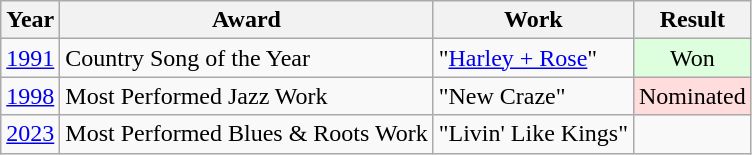<table class="wikitable">
<tr>
<th>Year</th>
<th>Award</th>
<th>Work</th>
<th>Result</th>
</tr>
<tr>
<td><a href='#'>1991</a></td>
<td>Country Song of the Year</td>
<td>"<a href='#'>Harley + Rose</a>"</td>
<td style="text-align:center; background:#dfd;">Won</td>
</tr>
<tr>
<td><a href='#'>1998</a></td>
<td>Most Performed Jazz Work</td>
<td>"New Craze"</td>
<td style="text-align:center; background:#fdd;">Nominated</td>
</tr>
<tr>
<td><a href='#'>2023</a></td>
<td>Most Performed Blues & Roots Work</td>
<td>"Livin' Like Kings"</td>
<td></td>
</tr>
</table>
